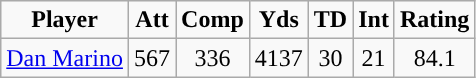<table class="wikitable" style="text-align:center">
<tr style="font-weight:bold; ">
<td>Player</td>
<td>Att</td>
<td>Comp</td>
<td>Yds</td>
<td>TD</td>
<td>Int</td>
<td>Rating</td>
</tr>
<tr>
<td><a href='#'>Dan Marino</a></td>
<td>567</td>
<td>336</td>
<td>4137</td>
<td>30</td>
<td>21</td>
<td>84.1</td>
</tr>
</table>
